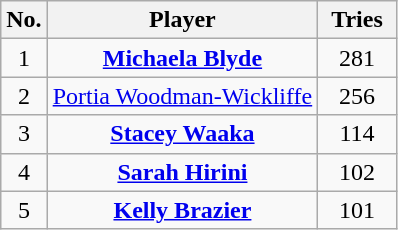<table class="wikitable sortable" style="text-align:center">
<tr>
<th width="15">No.</th>
<th>Player</th>
<th width="45">Tries</th>
</tr>
<tr>
<td>1</td>
<td><strong><a href='#'>Michaela Blyde</a></strong></td>
<td>281</td>
</tr>
<tr>
<td>2</td>
<td><a href='#'>Portia Woodman-Wickliffe</a></td>
<td>256</td>
</tr>
<tr>
<td>3</td>
<td><strong><a href='#'>Stacey Waaka</a></strong></td>
<td>114</td>
</tr>
<tr>
<td>4</td>
<td><strong><a href='#'>Sarah Hirini</a></strong></td>
<td>102</td>
</tr>
<tr>
<td>5</td>
<td><strong><a href='#'>Kelly Brazier</a></strong></td>
<td>101</td>
</tr>
</table>
